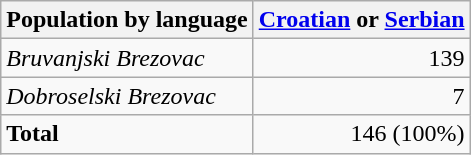<table class="wikitable sortable">
<tr>
<th>Population by language</th>
<th><a href='#'>Croatian</a> or <a href='#'>Serbian</a></th>
</tr>
<tr>
<td><em>Bruvanjski Brezovac</em></td>
<td align="right">139</td>
</tr>
<tr>
<td><em>Dobroselski Brezovac</em></td>
<td align="right">7</td>
</tr>
<tr>
<td><strong>Total</strong></td>
<td align="right">146 (100%)</td>
</tr>
</table>
